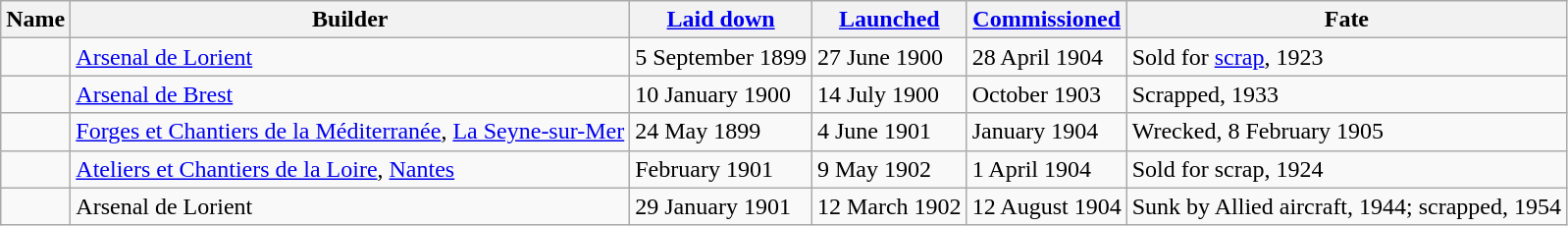<table class="wikitable plainrowheaders">
<tr>
<th scope="col">Name</th>
<th scope="col">Builder</th>
<th scope="col"><a href='#'>Laid down</a></th>
<th scope="col"><a href='#'>Launched</a></th>
<th scope="col"><a href='#'>Commissioned</a></th>
<th scope="col">Fate</th>
</tr>
<tr>
<td scope="row"></td>
<td><a href='#'>Arsenal de Lorient</a></td>
<td>5 September 1899</td>
<td>27 June 1900</td>
<td>28 April 1904</td>
<td>Sold for <a href='#'>scrap</a>, 1923</td>
</tr>
<tr>
<td scope="row"></td>
<td><a href='#'>Arsenal de Brest</a></td>
<td>10 January 1900</td>
<td>14 July 1900</td>
<td>October 1903</td>
<td>Scrapped, 1933</td>
</tr>
<tr>
<td scope="row"></td>
<td><a href='#'>Forges et Chantiers de la Méditerranée</a>, <a href='#'>La Seyne-sur-Mer</a></td>
<td>24 May 1899</td>
<td>4 June 1901</td>
<td>January 1904</td>
<td>Wrecked, 8 February 1905</td>
</tr>
<tr>
<td scope="row"></td>
<td><a href='#'>Ateliers et Chantiers de la Loire</a>, <a href='#'>Nantes</a></td>
<td>February 1901</td>
<td>9 May 1902</td>
<td>1 April 1904</td>
<td>Sold for scrap, 1924</td>
</tr>
<tr>
<td scope="row"></td>
<td>Arsenal de Lorient</td>
<td>29 January 1901</td>
<td>12 March 1902</td>
<td>12 August 1904</td>
<td>Sunk by Allied aircraft, 1944; scrapped, 1954</td>
</tr>
</table>
